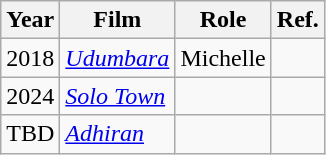<table class="wikitable">
<tr>
<th>Year</th>
<th>Film</th>
<th>Role</th>
<th>Ref.</th>
</tr>
<tr>
<td>2018</td>
<td><em><a href='#'>Udumbara</a></em></td>
<td>Michelle</td>
<td></td>
</tr>
<tr>
<td>2024</td>
<td><em><a href='#'>Solo Town</a></em></td>
<td></td>
<td></td>
</tr>
<tr>
<td>TBD</td>
<td><em><a href='#'>Adhiran</a></em></td>
<td></td>
<td></td>
</tr>
</table>
